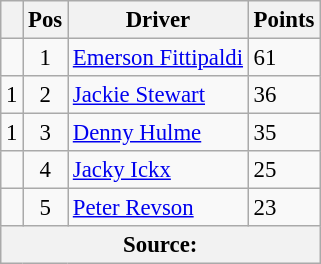<table class="wikitable" style="font-size: 95%;">
<tr>
<th></th>
<th>Pos</th>
<th>Driver</th>
<th>Points</th>
</tr>
<tr>
<td align="left"></td>
<td align="center">1</td>
<td> <a href='#'>Emerson Fittipaldi</a></td>
<td align="left">61</td>
</tr>
<tr>
<td align="left"> 1</td>
<td align="center">2</td>
<td> <a href='#'>Jackie Stewart</a></td>
<td align="left">36</td>
</tr>
<tr>
<td align="left"> 1</td>
<td align="center">3</td>
<td> <a href='#'>Denny Hulme</a></td>
<td align="left">35</td>
</tr>
<tr>
<td align="left"></td>
<td align="center">4</td>
<td> <a href='#'>Jacky Ickx</a></td>
<td align="left">25</td>
</tr>
<tr>
<td align="left"></td>
<td align="center">5</td>
<td> <a href='#'>Peter Revson</a></td>
<td align="left">23</td>
</tr>
<tr>
<th colspan=4>Source: </th>
</tr>
</table>
